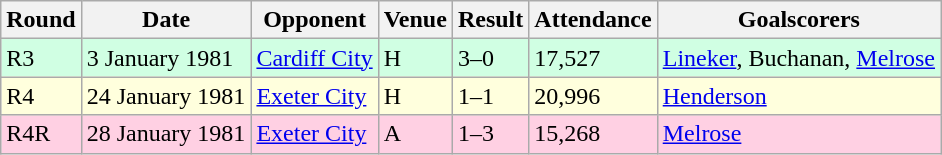<table class="wikitable">
<tr>
<th>Round</th>
<th>Date</th>
<th>Opponent</th>
<th>Venue</th>
<th>Result</th>
<th>Attendance</th>
<th>Goalscorers</th>
</tr>
<tr style="background-color: #d0ffe3;">
<td>R3</td>
<td>3 January 1981</td>
<td><a href='#'>Cardiff City</a></td>
<td>H</td>
<td>3–0</td>
<td>17,527</td>
<td><a href='#'>Lineker</a>, Buchanan, <a href='#'>Melrose</a></td>
</tr>
<tr style="background-color: #ffffdd;">
<td>R4</td>
<td>24 January 1981</td>
<td><a href='#'>Exeter City</a></td>
<td>H</td>
<td>1–1</td>
<td>20,996</td>
<td><a href='#'>Henderson</a></td>
</tr>
<tr style="background-color: #ffd0e3;">
<td>R4R</td>
<td>28 January 1981</td>
<td><a href='#'>Exeter City</a></td>
<td>A</td>
<td>1–3</td>
<td>15,268</td>
<td><a href='#'>Melrose</a></td>
</tr>
</table>
